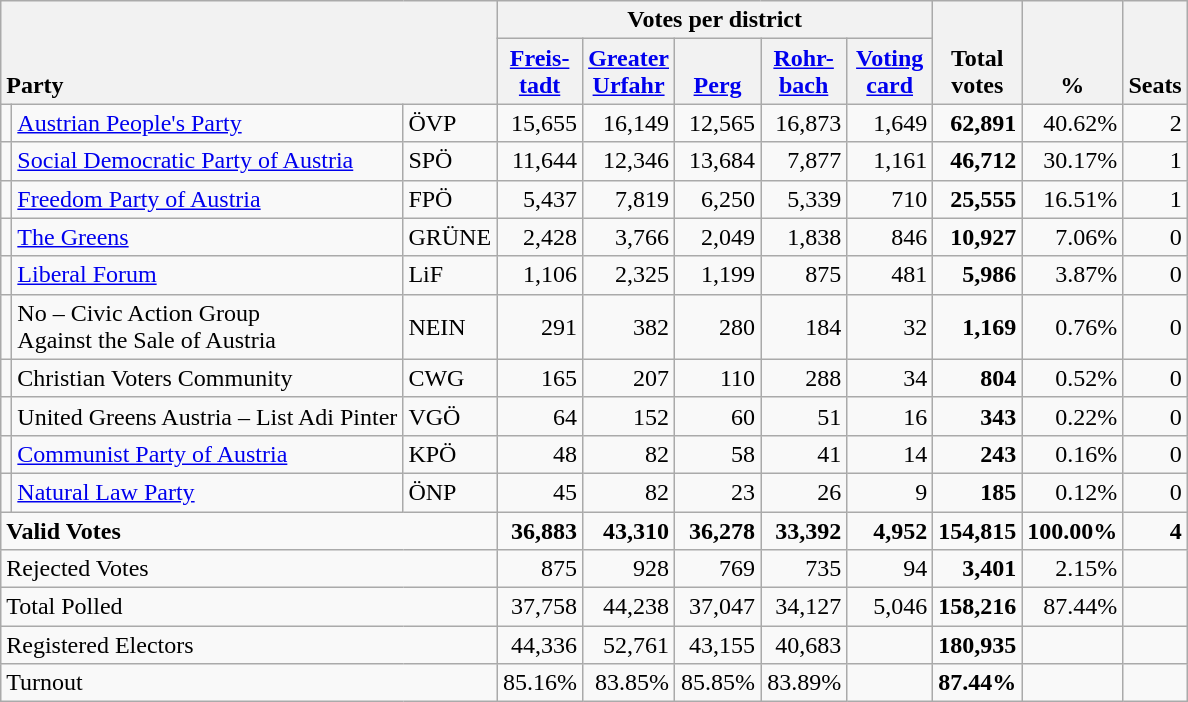<table class="wikitable" border="1" style="text-align:right;">
<tr>
<th style="text-align:left;" valign=bottom rowspan=2 colspan=3>Party</th>
<th colspan=5>Votes per district</th>
<th align=center valign=bottom rowspan=2 width="50">Total<br>votes</th>
<th align=center valign=bottom rowspan=2 width="50">%</th>
<th align=center valign=bottom rowspan=2>Seats</th>
</tr>
<tr>
<th align=center valign=bottom width="50"><a href='#'>Freis-<br>tadt</a></th>
<th align=center valign=bottom width="50"><a href='#'>Greater<br>Urfahr</a></th>
<th align=center valign=bottom width="50"><a href='#'>Perg</a></th>
<th align=center valign=bottom width="50"><a href='#'>Rohr-<br>bach</a></th>
<th align=center valign=bottom width="50"><a href='#'>Voting<br>card</a></th>
</tr>
<tr>
<td></td>
<td align=left><a href='#'>Austrian People's Party</a></td>
<td align=left>ÖVP</td>
<td>15,655</td>
<td>16,149</td>
<td>12,565</td>
<td>16,873</td>
<td>1,649</td>
<td><strong>62,891</strong></td>
<td>40.62%</td>
<td>2</td>
</tr>
<tr>
<td></td>
<td align=left style="white-space: nowrap;"><a href='#'>Social Democratic Party of Austria</a></td>
<td align=left>SPÖ</td>
<td>11,644</td>
<td>12,346</td>
<td>13,684</td>
<td>7,877</td>
<td>1,161</td>
<td><strong>46,712</strong></td>
<td>30.17%</td>
<td>1</td>
</tr>
<tr>
<td></td>
<td align=left><a href='#'>Freedom Party of Austria</a></td>
<td align=left>FPÖ</td>
<td>5,437</td>
<td>7,819</td>
<td>6,250</td>
<td>5,339</td>
<td>710</td>
<td><strong>25,555</strong></td>
<td>16.51%</td>
<td>1</td>
</tr>
<tr>
<td></td>
<td align=left><a href='#'>The Greens</a></td>
<td align=left>GRÜNE</td>
<td>2,428</td>
<td>3,766</td>
<td>2,049</td>
<td>1,838</td>
<td>846</td>
<td><strong>10,927</strong></td>
<td>7.06%</td>
<td>0</td>
</tr>
<tr>
<td></td>
<td align=left><a href='#'>Liberal Forum</a></td>
<td align=left>LiF</td>
<td>1,106</td>
<td>2,325</td>
<td>1,199</td>
<td>875</td>
<td>481</td>
<td><strong>5,986</strong></td>
<td>3.87%</td>
<td>0</td>
</tr>
<tr>
<td></td>
<td align=left>No – Civic Action Group<br>Against the Sale of Austria</td>
<td align=left>NEIN</td>
<td>291</td>
<td>382</td>
<td>280</td>
<td>184</td>
<td>32</td>
<td><strong>1,169</strong></td>
<td>0.76%</td>
<td>0</td>
</tr>
<tr>
<td></td>
<td align=left>Christian Voters Community</td>
<td align=left>CWG</td>
<td>165</td>
<td>207</td>
<td>110</td>
<td>288</td>
<td>34</td>
<td><strong>804</strong></td>
<td>0.52%</td>
<td>0</td>
</tr>
<tr>
<td></td>
<td align=left>United Greens Austria – List Adi Pinter</td>
<td align=left>VGÖ</td>
<td>64</td>
<td>152</td>
<td>60</td>
<td>51</td>
<td>16</td>
<td><strong>343</strong></td>
<td>0.22%</td>
<td>0</td>
</tr>
<tr>
<td></td>
<td align=left><a href='#'>Communist Party of Austria</a></td>
<td align=left>KPÖ</td>
<td>48</td>
<td>82</td>
<td>58</td>
<td>41</td>
<td>14</td>
<td><strong>243</strong></td>
<td>0.16%</td>
<td>0</td>
</tr>
<tr>
<td></td>
<td align=left><a href='#'>Natural Law Party</a></td>
<td align=left>ÖNP</td>
<td>45</td>
<td>82</td>
<td>23</td>
<td>26</td>
<td>9</td>
<td><strong>185</strong></td>
<td>0.12%</td>
<td>0</td>
</tr>
<tr style="font-weight:bold">
<td align=left colspan=3>Valid Votes</td>
<td>36,883</td>
<td>43,310</td>
<td>36,278</td>
<td>33,392</td>
<td>4,952</td>
<td>154,815</td>
<td>100.00%</td>
<td>4</td>
</tr>
<tr>
<td align=left colspan=3>Rejected Votes</td>
<td>875</td>
<td>928</td>
<td>769</td>
<td>735</td>
<td>94</td>
<td><strong>3,401</strong></td>
<td>2.15%</td>
<td></td>
</tr>
<tr>
<td align=left colspan=3>Total Polled</td>
<td>37,758</td>
<td>44,238</td>
<td>37,047</td>
<td>34,127</td>
<td>5,046</td>
<td><strong>158,216</strong></td>
<td>87.44%</td>
<td></td>
</tr>
<tr>
<td align=left colspan=3>Registered Electors</td>
<td>44,336</td>
<td>52,761</td>
<td>43,155</td>
<td>40,683</td>
<td></td>
<td><strong>180,935</strong></td>
<td></td>
<td></td>
</tr>
<tr>
<td align=left colspan=3>Turnout</td>
<td>85.16%</td>
<td>83.85%</td>
<td>85.85%</td>
<td>83.89%</td>
<td></td>
<td><strong>87.44%</strong></td>
<td></td>
<td></td>
</tr>
</table>
